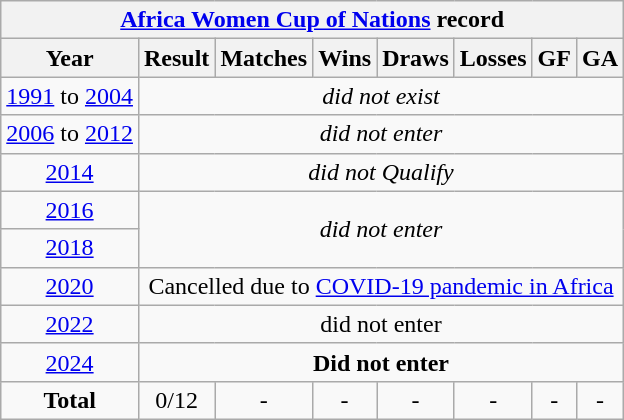<table class="wikitable" style="text-align: center;">
<tr>
<th colspan=8><a href='#'>Africa Women Cup of Nations</a> record</th>
</tr>
<tr>
<th>Year</th>
<th>Result</th>
<th>Matches</th>
<th>Wins</th>
<th>Draws</th>
<th>Losses</th>
<th>GF</th>
<th>GA</th>
</tr>
<tr>
<td><a href='#'>1991</a> to  <a href='#'>2004</a></td>
<td colspan=8><em>did not exist</em></td>
</tr>
<tr>
<td> <a href='#'>2006</a> to  <a href='#'>2012</a></td>
<td colspan=8><em>did not enter</em></td>
</tr>
<tr>
<td> <a href='#'>2014</a></td>
<td colspan=8><em>did not Qualify</em></td>
</tr>
<tr>
<td> <a href='#'>2016</a></td>
<td colspan=8 rowspan=2><em>did not enter</em></td>
</tr>
<tr>
<td> <a href='#'>2018</a></td>
</tr>
<tr>
<td> <a href='#'>2020</a></td>
<td colspan=8>Cancelled due to <a href='#'>COVID-19 pandemic in Africa</a></td>
</tr>
<tr>
<td> <a href='#'>2022</a></td>
<td colspan=8>did not enter</td>
</tr>
<tr>
<td> <a href='#'>2024</a></td>
<td colspan=8><strong> Did not enter </strong></td>
</tr>
<tr>
<td><strong>Total</strong></td>
<td>0/12</td>
<td>-</td>
<td>-</td>
<td>-</td>
<td>-</td>
<td>-</td>
<td>-</td>
</tr>
</table>
